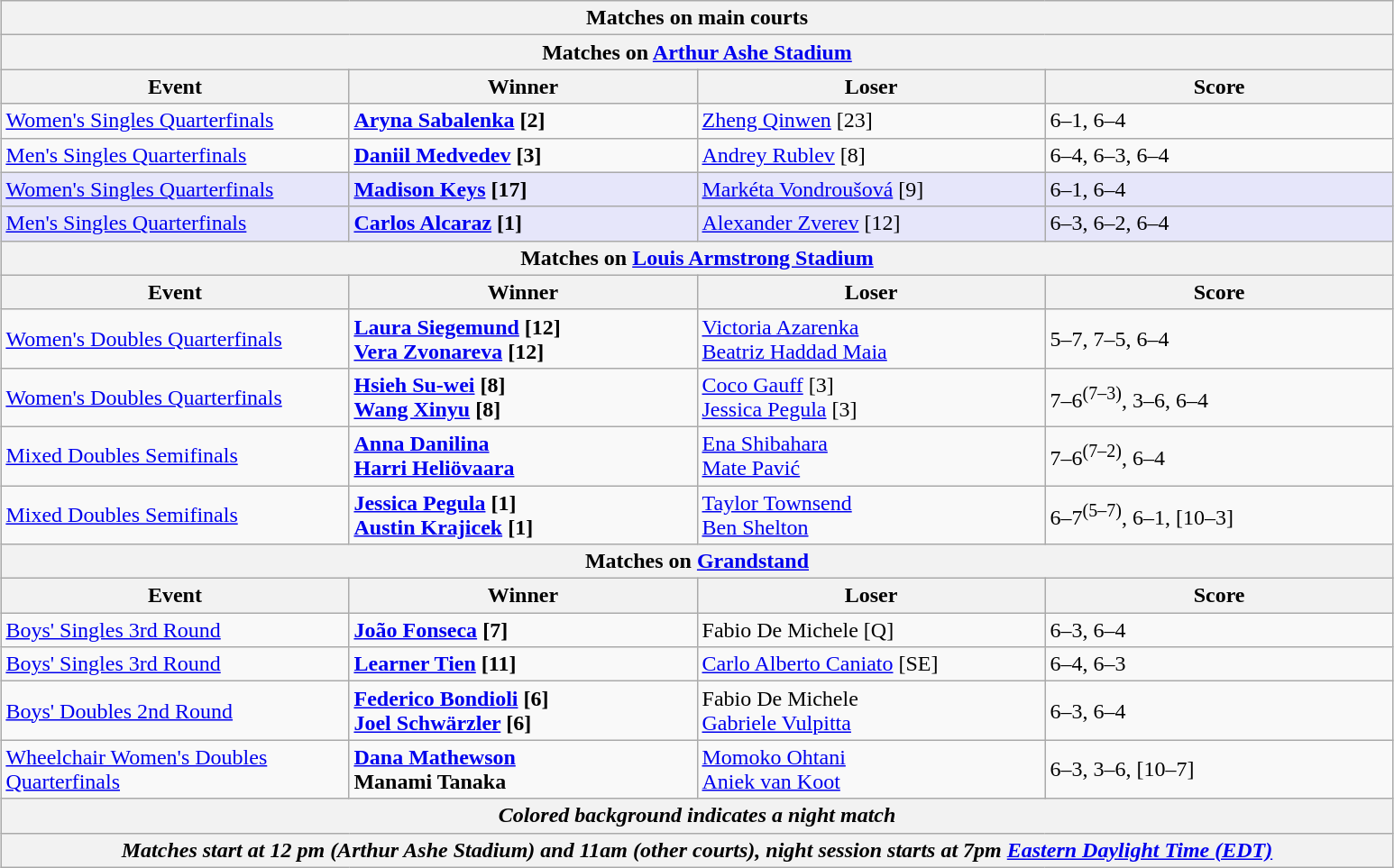<table class="wikitable" style="margin:auto;">
<tr>
<th colspan="4" style="white-space:nowrap;">Matches on main courts</th>
</tr>
<tr>
<th colspan="4"><strong>Matches on <a href='#'>Arthur Ashe Stadium</a></strong></th>
</tr>
<tr>
<th width="250">Event</th>
<th width="250">Winner</th>
<th width="250">Loser</th>
<th width="250">Score</th>
</tr>
<tr>
<td><a href='#'>Women's Singles Quarterfinals</a></td>
<td><strong> <a href='#'>Aryna Sabalenka</a> [2]</strong></td>
<td> <a href='#'>Zheng Qinwen</a> [23]</td>
<td>6–1, 6–4</td>
</tr>
<tr>
<td><a href='#'>Men's Singles Quarterfinals</a></td>
<td><strong> <a href='#'>Daniil Medvedev</a> [3]</strong></td>
<td> <a href='#'>Andrey Rublev</a> [8]</td>
<td>6–4, 6–3, 6–4</td>
</tr>
<tr bgcolor="lavender">
<td><a href='#'>Women's Singles Quarterfinals</a></td>
<td><strong> <a href='#'>Madison Keys</a> [17]</strong></td>
<td> <a href='#'>Markéta Vondroušová</a> [9]</td>
<td>6–1, 6–4</td>
</tr>
<tr bgcolor="lavender">
<td><a href='#'>Men's Singles Quarterfinals</a></td>
<td><strong> <a href='#'>Carlos Alcaraz</a> [1]</strong></td>
<td> <a href='#'>Alexander Zverev</a> [12]</td>
<td>6–3, 6–2, 6–4</td>
</tr>
<tr>
<th colspan="4"><strong>Matches on <a href='#'>Louis Armstrong Stadium</a></strong></th>
</tr>
<tr>
<th width="250">Event</th>
<th width="250">Winner</th>
<th width="250">Loser</th>
<th width="250">Score</th>
</tr>
<tr>
<td><a href='#'>Women's Doubles Quarterfinals</a></td>
<td><strong> <a href='#'>Laura Siegemund</a> [12]<br> <a href='#'>Vera Zvonareva</a> [12]</strong></td>
<td> <a href='#'>Victoria Azarenka</a><br> <a href='#'>Beatriz Haddad Maia</a></td>
<td>5–7, 7–5, 6–4</td>
</tr>
<tr>
<td><a href='#'>Women's Doubles Quarterfinals</a></td>
<td><strong> <a href='#'>Hsieh Su-wei</a> [8]<br> <a href='#'>Wang Xinyu</a> [8]</strong></td>
<td> <a href='#'>Coco Gauff</a> [3]<br> <a href='#'>Jessica Pegula</a> [3]</td>
<td>7–6<sup>(7–3)</sup>, 3–6, 6–4</td>
</tr>
<tr>
<td><a href='#'>Mixed Doubles Semifinals</a></td>
<td><strong> <a href='#'>Anna Danilina</a> <br>  <a href='#'>Harri Heliövaara</a></strong></td>
<td> <a href='#'>Ena Shibahara</a> <br>  <a href='#'>Mate Pavić</a></td>
<td>7–6<sup>(7–2)</sup>, 6–4</td>
</tr>
<tr>
<td><a href='#'>Mixed Doubles Semifinals</a></td>
<td><strong> <a href='#'>Jessica Pegula</a> [1] <br>  <a href='#'>Austin Krajicek</a> [1]</strong></td>
<td> <a href='#'>Taylor Townsend</a> <br>  <a href='#'>Ben Shelton</a></td>
<td>6–7<sup>(5–7)</sup>, 6–1, [10–3]</td>
</tr>
<tr>
<th colspan="4"><strong>Matches on <a href='#'>Grandstand</a></strong></th>
</tr>
<tr>
<th width="250">Event</th>
<th width="250">Winner</th>
<th width="250">Loser</th>
<th width="250">Score</th>
</tr>
<tr>
<td><a href='#'>Boys' Singles 3rd Round</a></td>
<td><strong> <a href='#'>João Fonseca</a> [7]</strong></td>
<td> Fabio De Michele [Q]</td>
<td>6–3, 6–4</td>
</tr>
<tr>
<td><a href='#'>Boys' Singles 3rd Round</a></td>
<td><strong> <a href='#'>Learner Tien</a> [11]</strong></td>
<td> <a href='#'>Carlo Alberto Caniato</a> [SE]</td>
<td>6–4, 6–3</td>
</tr>
<tr>
<td><a href='#'>Boys' Doubles 2nd Round</a></td>
<td><strong> <a href='#'>Federico Bondioli</a> [6]<br> <a href='#'>Joel Schwärzler</a> [6]</strong></td>
<td> Fabio De Michele<br> <a href='#'>Gabriele Vulpitta</a></td>
<td>6–3, 6–4</td>
</tr>
<tr>
<td><a href='#'>Wheelchair Women's Doubles Quarterfinals</a></td>
<td><strong> <a href='#'>Dana Mathewson</a> <br>  Manami Tanaka</strong></td>
<td> <a href='#'>Momoko Ohtani</a> <br>  <a href='#'>Aniek van Koot</a></td>
<td>6–3, 3–6, [10–7]</td>
</tr>
<tr>
<th colspan="4"><em>Colored background indicates a night match</em></th>
</tr>
<tr>
<th colspan="4"><em>Matches start at 12 pm (Arthur Ashe Stadium) and 11am (other courts), night session starts at 7pm <a href='#'>Eastern Daylight Time (EDT)</a></em></th>
</tr>
</table>
